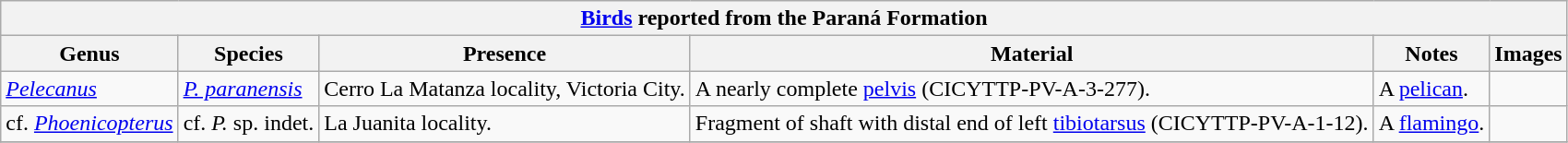<table class="wikitable" align="center">
<tr>
<th colspan="6" align="center"><strong><a href='#'>Birds</a> reported from the Paraná Formation</strong></th>
</tr>
<tr>
<th>Genus</th>
<th>Species</th>
<th>Presence</th>
<th><strong>Material</strong></th>
<th>Notes</th>
<th>Images</th>
</tr>
<tr>
<td><em><a href='#'>Pelecanus</a></em></td>
<td><em><a href='#'>P. paranensis</a></em></td>
<td>Cerro La Matanza locality, Victoria City.</td>
<td>A nearly complete <a href='#'>pelvis</a> (CICYTTP-PV-A-3-277).</td>
<td>A <a href='#'>pelican</a>.</td>
<td></td>
</tr>
<tr>
<td>cf. <em><a href='#'>Phoenicopterus</a></em></td>
<td>cf. <em>P.</em> sp. indet.</td>
<td>La Juanita locality.</td>
<td>Fragment of shaft with distal end of left <a href='#'>tibiotarsus</a> (CICYTTP-PV-A-1-12).</td>
<td>A <a href='#'>flamingo</a>.</td>
<td></td>
</tr>
<tr>
</tr>
</table>
